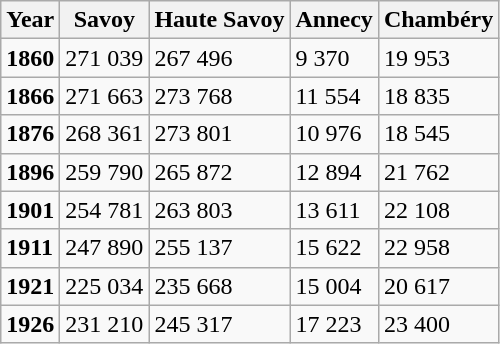<table class="wikitable">
<tr>
<th>Year</th>
<th>Savoy</th>
<th>Haute Savoy</th>
<th>Annecy</th>
<th>Chambéry</th>
</tr>
<tr>
<td><strong>1860</strong></td>
<td>271 039</td>
<td>267 496</td>
<td>9 370</td>
<td>19 953</td>
</tr>
<tr>
<td><strong>1866</strong></td>
<td>271 663</td>
<td>273 768</td>
<td>11 554</td>
<td>18 835</td>
</tr>
<tr>
<td><strong>1876</strong></td>
<td>268 361</td>
<td>273 801</td>
<td>10 976</td>
<td>18 545</td>
</tr>
<tr>
<td><strong>1896</strong></td>
<td>259 790</td>
<td>265 872</td>
<td>12 894</td>
<td>21 762</td>
</tr>
<tr>
<td><strong>1901</strong></td>
<td>254 781</td>
<td>263 803</td>
<td>13 611</td>
<td>22 108</td>
</tr>
<tr>
<td><strong>1911</strong></td>
<td>247 890</td>
<td>255 137</td>
<td>15 622</td>
<td>22 958</td>
</tr>
<tr>
<td><strong>1921</strong></td>
<td>225 034</td>
<td>235 668</td>
<td>15 004</td>
<td>20 617</td>
</tr>
<tr>
<td><strong>1926</strong></td>
<td>231 210</td>
<td>245 317</td>
<td>17 223</td>
<td>23 400</td>
</tr>
</table>
